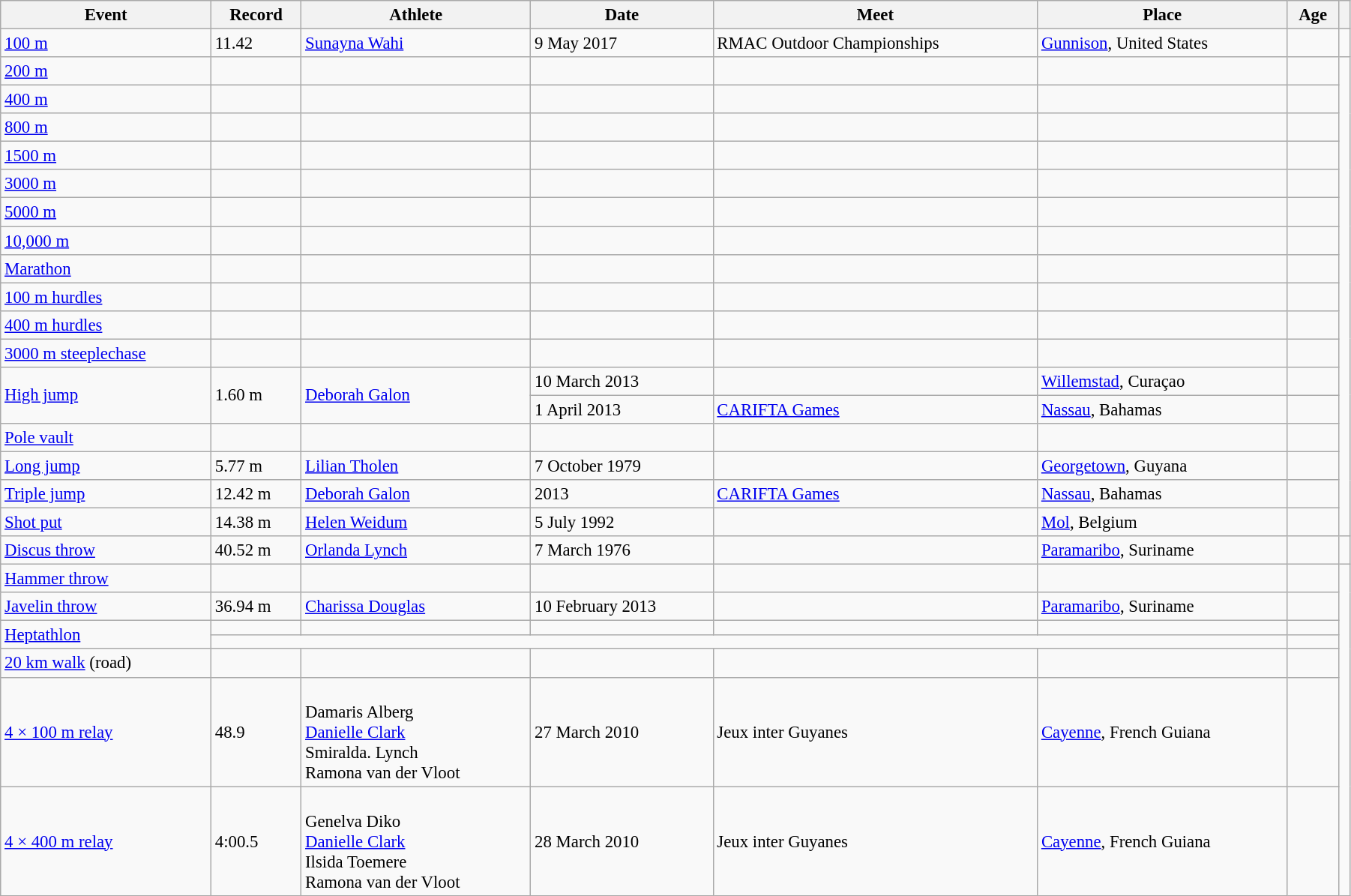<table class="wikitable" style="font-size:95%; width: 95%;">
<tr>
<th>Event</th>
<th>Record</th>
<th>Athlete</th>
<th>Date</th>
<th>Meet</th>
<th>Place</th>
<th>Age</th>
<th></th>
</tr>
<tr>
<td><a href='#'>100 m</a></td>
<td>11.42 </td>
<td><a href='#'>Sunayna Wahi</a></td>
<td>9 May 2017</td>
<td>RMAC Outdoor Championships</td>
<td><a href='#'>Gunnison</a>, United States</td>
<td></td>
<td></td>
</tr>
<tr>
<td><a href='#'>200 m</a></td>
<td></td>
<td></td>
<td></td>
<td></td>
<td></td>
<td></td>
</tr>
<tr>
<td><a href='#'>400 m</a></td>
<td></td>
<td></td>
<td></td>
<td></td>
<td></td>
<td></td>
</tr>
<tr>
<td><a href='#'>800 m</a></td>
<td></td>
<td></td>
<td></td>
<td></td>
<td></td>
<td></td>
</tr>
<tr>
<td><a href='#'>1500 m</a></td>
<td></td>
<td></td>
<td></td>
<td></td>
<td></td>
<td></td>
</tr>
<tr>
<td><a href='#'>3000 m</a></td>
<td></td>
<td></td>
<td></td>
<td></td>
<td></td>
<td></td>
</tr>
<tr>
<td><a href='#'>5000 m</a></td>
<td></td>
<td></td>
<td></td>
<td></td>
<td></td>
<td></td>
</tr>
<tr>
<td><a href='#'>10,000 m</a></td>
<td></td>
<td></td>
<td></td>
<td></td>
<td></td>
<td></td>
</tr>
<tr>
<td><a href='#'>Marathon</a></td>
<td></td>
<td></td>
<td></td>
<td></td>
<td></td>
<td></td>
</tr>
<tr>
<td><a href='#'>100 m hurdles</a></td>
<td></td>
<td></td>
<td></td>
<td></td>
<td></td>
<td></td>
</tr>
<tr>
<td><a href='#'>400 m hurdles</a></td>
<td></td>
<td></td>
<td></td>
<td></td>
<td></td>
<td></td>
</tr>
<tr>
<td><a href='#'>3000 m steeplechase</a></td>
<td></td>
<td></td>
<td></td>
<td></td>
<td></td>
<td></td>
</tr>
<tr>
<td rowspan=2><a href='#'>High jump</a></td>
<td rowspan=2>1.60 m</td>
<td rowspan=2><a href='#'>Deborah Galon</a></td>
<td>10 March 2013</td>
<td></td>
<td><a href='#'>Willemstad</a>, Curaçao</td>
<td></td>
</tr>
<tr>
<td>1 April 2013</td>
<td><a href='#'>CARIFTA Games</a></td>
<td><a href='#'>Nassau</a>, Bahamas</td>
<td></td>
</tr>
<tr>
<td><a href='#'>Pole vault</a></td>
<td></td>
<td></td>
<td></td>
<td></td>
<td></td>
<td></td>
</tr>
<tr>
<td><a href='#'>Long jump</a></td>
<td>5.77 m</td>
<td><a href='#'>Lilian Tholen</a></td>
<td>7 October 1979</td>
<td></td>
<td><a href='#'>Georgetown</a>, Guyana</td>
<td></td>
</tr>
<tr>
<td><a href='#'>Triple jump</a></td>
<td>12.42 m </td>
<td><a href='#'>Deborah Galon</a></td>
<td>2013</td>
<td><a href='#'>CARIFTA Games</a></td>
<td><a href='#'>Nassau</a>, Bahamas</td>
<td></td>
</tr>
<tr>
<td><a href='#'>Shot put</a></td>
<td>14.38 m</td>
<td><a href='#'>Helen Weidum</a></td>
<td>5 July 1992</td>
<td></td>
<td><a href='#'>Mol</a>, Belgium</td>
<td></td>
</tr>
<tr>
<td><a href='#'>Discus throw</a></td>
<td>40.52 m</td>
<td><a href='#'>Orlanda Lynch</a></td>
<td>7 March 1976</td>
<td></td>
<td><a href='#'>Paramaribo</a>, Suriname</td>
<td></td>
<td></td>
</tr>
<tr>
<td><a href='#'>Hammer throw</a></td>
<td></td>
<td></td>
<td></td>
<td></td>
<td></td>
<td></td>
</tr>
<tr>
<td><a href='#'>Javelin throw</a></td>
<td>36.94 m</td>
<td><a href='#'>Charissa Douglas</a></td>
<td>10 February 2013</td>
<td></td>
<td><a href='#'>Paramaribo</a>, Suriname</td>
<td></td>
</tr>
<tr>
<td rowspan=2><a href='#'>Heptathlon</a></td>
<td></td>
<td></td>
<td></td>
<td></td>
<td></td>
<td></td>
</tr>
<tr>
<td colspan=5></td>
<td></td>
</tr>
<tr>
<td><a href='#'>20 km walk</a> (road)</td>
<td></td>
<td></td>
<td></td>
<td></td>
<td></td>
<td></td>
</tr>
<tr>
<td><a href='#'>4 × 100 m relay</a></td>
<td>48.9 </td>
<td><br>Damaris Alberg<br><a href='#'>Danielle Clark</a><br>Smiralda. Lynch<br>Ramona van der Vloot</td>
<td>27 March 2010</td>
<td>Jeux inter Guyanes</td>
<td><a href='#'>Cayenne</a>, French Guiana</td>
<td></td>
</tr>
<tr>
<td><a href='#'>4 × 400 m relay</a></td>
<td>4:00.5 </td>
<td><br>Genelva Diko<br><a href='#'>Danielle Clark</a><br>Ilsida Toemere<br>Ramona van der Vloot</td>
<td>28 March 2010</td>
<td>Jeux inter Guyanes</td>
<td><a href='#'>Cayenne</a>, French Guiana</td>
<td></td>
</tr>
</table>
